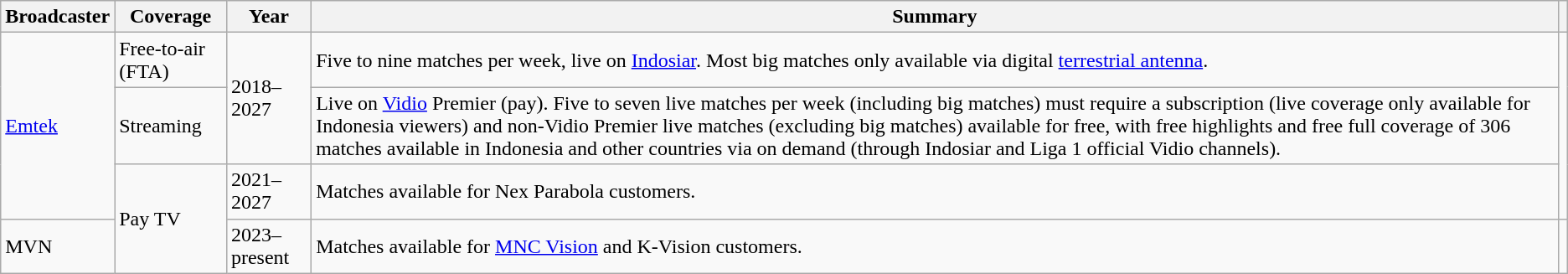<table class="wikitable">
<tr>
<th>Broadcaster</th>
<th>Coverage</th>
<th>Year</th>
<th>Summary</th>
<th></th>
</tr>
<tr>
<td rowspan="3"> <a href='#'>Emtek</a></td>
<td>Free-to-air (FTA)</td>
<td rowspan="2">2018–2027</td>
<td>Five to nine matches per week, live on <a href='#'>Indosiar</a>. Most big matches only available via digital <a href='#'>terrestrial antenna</a>.</td>
<td rowspan="3"></td>
</tr>
<tr>
<td>Streaming</td>
<td>Live on <a href='#'>Vidio</a> Premier (pay). Five to seven live matches per week (including big matches) must require a subscription (live coverage only available for Indonesia viewers) and non-Vidio Premier live matches (excluding big matches) available for free, with free highlights and free full coverage of 306 matches available in Indonesia and other countries via on demand (through Indosiar and Liga 1 official Vidio channels).</td>
</tr>
<tr>
<td rowspan="2">Pay TV</td>
<td>2021–2027</td>
<td>Matches available for Nex Parabola customers.</td>
</tr>
<tr>
<td> MVN</td>
<td>2023–present</td>
<td>Matches available for <a href='#'>MNC Vision</a> and K-Vision customers.</td>
<td></td>
</tr>
</table>
